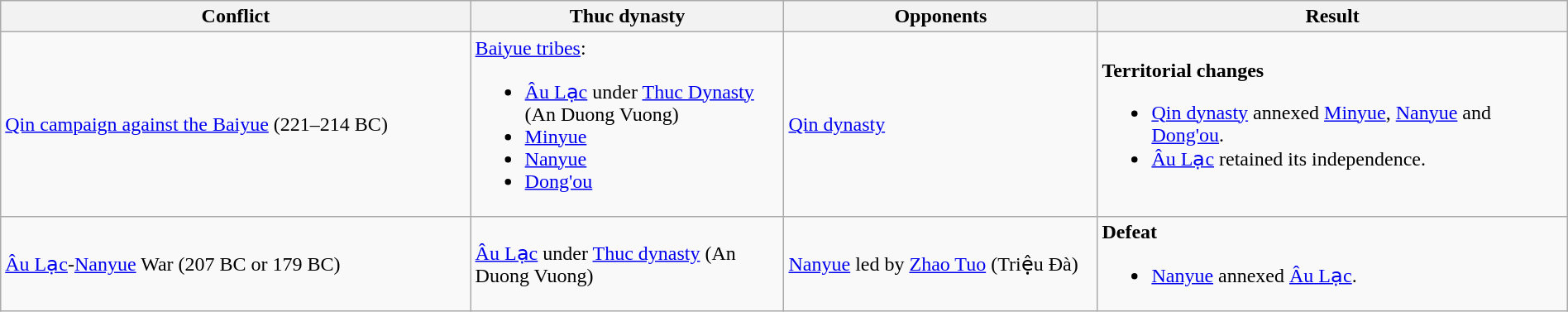<table class="wikitable" width="100%">
<tr>
<th width="30%">Conflict</th>
<th width="20%">Thuc dynasty</th>
<th width="20%">Opponents</th>
<th width="30%">Result</th>
</tr>
<tr>
<td><a href='#'>Qin campaign against the Baiyue</a> (221–214 BC)</td>
<td><a href='#'>Baiyue tribes</a>:<br><ul><li><a href='#'>Âu Lạc</a> under <a href='#'>Thuc Dynasty</a> (An Duong Vuong)</li><li><a href='#'>Minyue</a></li><li><a href='#'>Nanyue</a></li><li><a href='#'>Dong'ou</a></li></ul></td>
<td><a href='#'>Qin dynasty</a></td>
<td><strong>Territorial changes</strong><br><ul><li><a href='#'>Qin dynasty</a> annexed <a href='#'>Minyue</a>, <a href='#'>Nanyue</a> and <a href='#'>Dong'ou</a>.</li><li><a href='#'>Âu Lạc</a> retained its independence.</li></ul></td>
</tr>
<tr>
<td><a href='#'>Âu Lạc</a>-<a href='#'>Nanyue</a> War (207 BC or 179 BC)</td>
<td><a href='#'>Âu Lạc</a> under <a href='#'>Thuc dynasty</a> (An Duong Vuong)</td>
<td><a href='#'>Nanyue</a> led by <a href='#'>Zhao Tuo</a> (Triệu Đà)</td>
<td><strong>Defeat</strong><br><ul><li><a href='#'>Nanyue</a> annexed <a href='#'>Âu Lạc</a>.</li></ul></td>
</tr>
</table>
